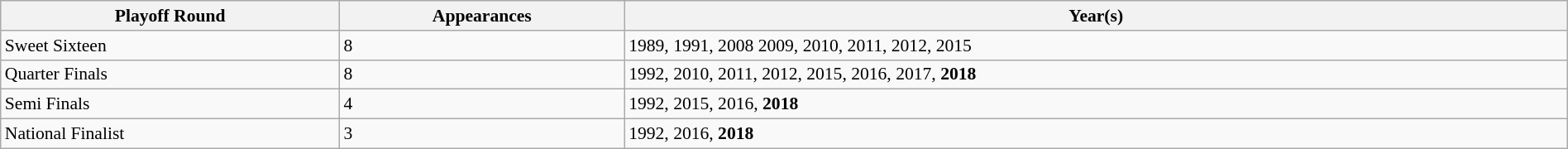<table class="wikitable"  style="width:100%; font-size:90%;">
<tr>
<th>Playoff Round</th>
<th>Appearances</th>
<th>Year(s)</th>
</tr>
<tr>
<td>Sweet Sixteen</td>
<td>8</td>
<td>1989, 1991, 2008 2009, 2010, 2011, 2012, 2015</td>
</tr>
<tr>
<td>Quarter Finals</td>
<td>8</td>
<td>1992, 2010, 2011, 2012, 2015, 2016, 2017, <strong>2018</strong></td>
</tr>
<tr>
<td>Semi Finals</td>
<td>4</td>
<td>1992, 2015, 2016, <strong>2018</strong></td>
</tr>
<tr>
<td>National Finalist</td>
<td>3</td>
<td>1992, 2016, <strong>2018</strong></td>
</tr>
</table>
